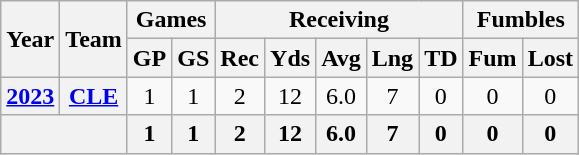<table class=wikitable style="text-align:center;">
<tr>
<th rowspan="2">Year</th>
<th rowspan="2">Team</th>
<th colspan="2">Games</th>
<th colspan="5">Receiving</th>
<th colspan="2">Fumbles</th>
</tr>
<tr>
<th>GP</th>
<th>GS</th>
<th>Rec</th>
<th>Yds</th>
<th>Avg</th>
<th>Lng</th>
<th>TD</th>
<th>Fum</th>
<th>Lost</th>
</tr>
<tr>
<th><a href='#'>2023</a></th>
<th><a href='#'>CLE</a></th>
<td>1</td>
<td>1</td>
<td>2</td>
<td>12</td>
<td>6.0</td>
<td>7</td>
<td>0</td>
<td>0</td>
<td>0</td>
</tr>
<tr>
<th colspan="2"></th>
<th>1</th>
<th>1</th>
<th>2</th>
<th>12</th>
<th>6.0</th>
<th>7</th>
<th>0</th>
<th>0</th>
<th>0</th>
</tr>
</table>
